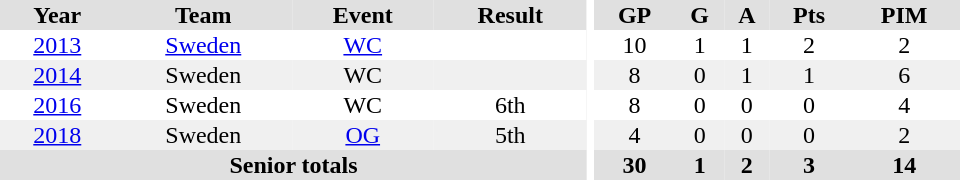<table border="0" cellpadding="1" cellspacing="0" ID="Table3" style="text-align:center; width:40em">
<tr ALIGN="center" bgcolor="#e0e0e0">
<th>Year</th>
<th>Team</th>
<th>Event</th>
<th>Result</th>
<th rowspan="99" bgcolor="#ffffff"></th>
<th>GP</th>
<th>G</th>
<th>A</th>
<th>Pts</th>
<th>PIM</th>
</tr>
<tr>
<td><a href='#'>2013</a></td>
<td><a href='#'>Sweden</a></td>
<td><a href='#'>WC</a></td>
<td></td>
<td>10</td>
<td>1</td>
<td>1</td>
<td>2</td>
<td>2</td>
</tr>
<tr bgcolor="#f0f0f0">
<td><a href='#'>2014</a></td>
<td>Sweden</td>
<td>WC</td>
<td></td>
<td>8</td>
<td>0</td>
<td>1</td>
<td>1</td>
<td>6</td>
</tr>
<tr>
<td><a href='#'>2016</a></td>
<td>Sweden</td>
<td>WC</td>
<td>6th</td>
<td>8</td>
<td>0</td>
<td>0</td>
<td>0</td>
<td>4</td>
</tr>
<tr bgcolor="#f0f0f0">
<td><a href='#'>2018</a></td>
<td>Sweden</td>
<td><a href='#'>OG</a></td>
<td>5th</td>
<td>4</td>
<td>0</td>
<td>0</td>
<td>0</td>
<td>2</td>
</tr>
<tr bgcolor="#e0e0e0">
<th colspan="4">Senior totals</th>
<th>30</th>
<th>1</th>
<th>2</th>
<th>3</th>
<th>14</th>
</tr>
</table>
